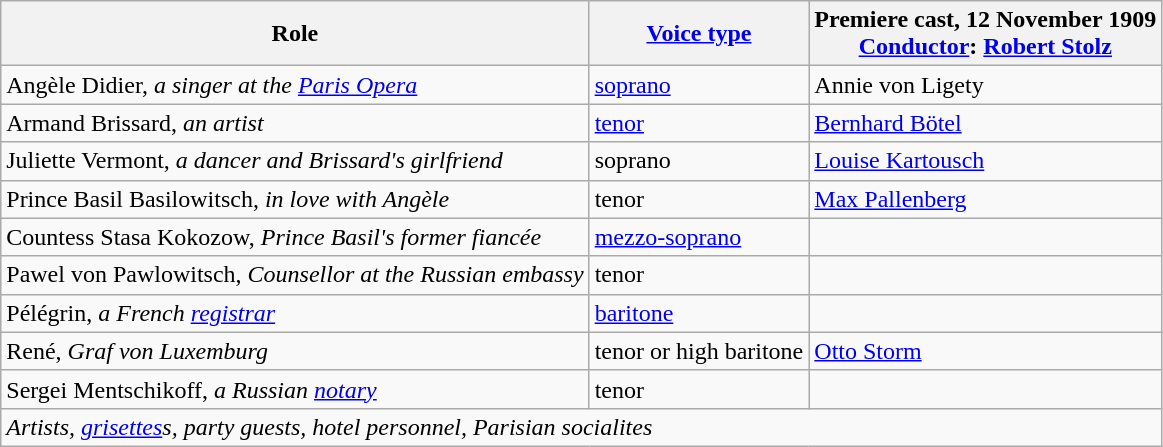<table class="wikitable">
<tr>
<th>Role</th>
<th><a href='#'>Voice type</a></th>
<th>Premiere cast, 12 November 1909<br><a href='#'>Conductor</a>: <a href='#'>Robert Stolz</a></th>
</tr>
<tr>
<td>Angèle Didier, <em>a singer at the <a href='#'>Paris Opera</a></em></td>
<td><a href='#'>soprano</a></td>
<td>Annie von Ligety</td>
</tr>
<tr>
<td>Armand Brissard, <em>an artist</em></td>
<td><a href='#'>tenor</a></td>
<td><a href='#'>Bernhard Bötel</a></td>
</tr>
<tr>
<td>Juliette Vermont, <em>a dancer and Brissard's girlfriend</em></td>
<td>soprano</td>
<td><a href='#'>Louise Kartousch</a></td>
</tr>
<tr>
<td>Prince Basil Basilowitsch, <em>in love with Angèle</em></td>
<td>tenor</td>
<td><a href='#'>Max Pallenberg</a></td>
</tr>
<tr>
<td>Countess Stasa Kokozow, <em>Prince Basil's former fiancée</em></td>
<td><a href='#'>mezzo-soprano</a></td>
<td></td>
</tr>
<tr>
<td>Pawel von Pawlowitsch, <em>Counsellor at the Russian embassy</em></td>
<td>tenor</td>
<td></td>
</tr>
<tr>
<td>Pélégrin, <em>a French <a href='#'>registrar</a></em></td>
<td><a href='#'>baritone</a></td>
<td></td>
</tr>
<tr>
<td>René, <em>Graf von Luxemburg</em></td>
<td>tenor or high baritone</td>
<td><a href='#'>Otto Storm</a></td>
</tr>
<tr>
<td>Sergei Mentschikoff, <em>a Russian <a href='#'>notary</a></em></td>
<td>tenor</td>
<td></td>
</tr>
<tr>
<td colspan="3"><em>Artists, <a href='#'>grisettes</a>s, party guests, hotel personnel, Parisian socialites</em></td>
</tr>
</table>
